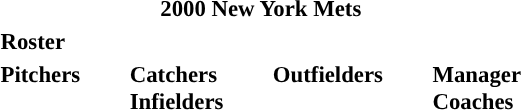<table class="toccolours" style="font-size: 95%;">
<tr>
<th colspan="10">2000 New York Mets</th>
</tr>
<tr>
<td colspan="10"><strong>Roster</strong></td>
</tr>
<tr>
<td valign="top"><strong>Pitchers</strong><br>

















</td>
<td width="25px"></td>
<td valign="top"><strong>Catchers</strong><br>


<strong>Infielders</strong>












</td>
<td width="25px"></td>
<td valign="top"><strong>Outfielders</strong><br>










</td>
<td width="25px"></td>
<td valign="top"><strong>Manager</strong><br>
<strong>Coaches</strong>





</td>
</tr>
</table>
